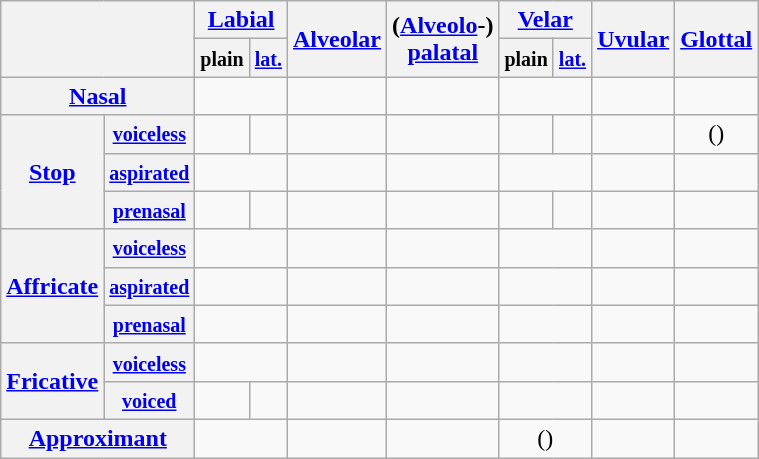<table class="wikitable" style="text-align:center">
<tr>
<th colspan="2" rowspan="2"></th>
<th colspan="2"><a href='#'>Labial</a></th>
<th rowspan="2"><a href='#'>Alveolar</a></th>
<th rowspan="2">(<a href='#'>Alveolo</a>-)<br><a href='#'>palatal</a></th>
<th colspan="2"><a href='#'>Velar</a></th>
<th rowspan="2"><a href='#'>Uvular</a></th>
<th rowspan="2"><a href='#'>Glottal</a></th>
</tr>
<tr>
<th><small>plain</small></th>
<th><small><a href='#'>lat.</a></small></th>
<th><small>plain</small></th>
<th><small><a href='#'>lat.</a></small></th>
</tr>
<tr>
<th colspan="2"><a href='#'>Nasal</a></th>
<td colspan="2"></td>
<td></td>
<td></td>
<td colspan="2"></td>
<td></td>
<td></td>
</tr>
<tr>
<th rowspan="3"><a href='#'>Stop</a></th>
<th><small><a href='#'>voiceless</a></small></th>
<td></td>
<td></td>
<td></td>
<td></td>
<td></td>
<td></td>
<td></td>
<td>()</td>
</tr>
<tr>
<th><small><a href='#'>aspirated</a></small></th>
<td colspan="2"></td>
<td></td>
<td></td>
<td colspan="2"></td>
<td></td>
<td></td>
</tr>
<tr>
<th><small><a href='#'>prenasal</a></small></th>
<td></td>
<td></td>
<td></td>
<td></td>
<td></td>
<td></td>
<td></td>
<td></td>
</tr>
<tr>
<th rowspan="3"><a href='#'>Affricate</a></th>
<th><small><a href='#'>voiceless</a></small></th>
<td colspan="2"></td>
<td></td>
<td></td>
<td colspan="2"></td>
<td></td>
<td></td>
</tr>
<tr>
<th><small><a href='#'>aspirated</a></small></th>
<td colspan="2"></td>
<td></td>
<td></td>
<td colspan="2"></td>
<td></td>
<td></td>
</tr>
<tr>
<th><small><a href='#'>prenasal</a></small></th>
<td colspan="2"></td>
<td></td>
<td></td>
<td colspan="2"></td>
<td></td>
<td></td>
</tr>
<tr>
<th rowspan="2"><a href='#'>Fricative</a></th>
<th><small><a href='#'>voiceless</a></small></th>
<td colspan="2"></td>
<td></td>
<td></td>
<td colspan="2"></td>
<td></td>
<td></td>
</tr>
<tr>
<th><small><a href='#'>voiced</a></small></th>
<td></td>
<td></td>
<td></td>
<td></td>
<td colspan="2"></td>
<td></td>
<td></td>
</tr>
<tr>
<th colspan="2"><a href='#'>Approximant</a></th>
<td colspan="2"></td>
<td></td>
<td></td>
<td colspan="2">()</td>
<td></td>
<td></td>
</tr>
</table>
